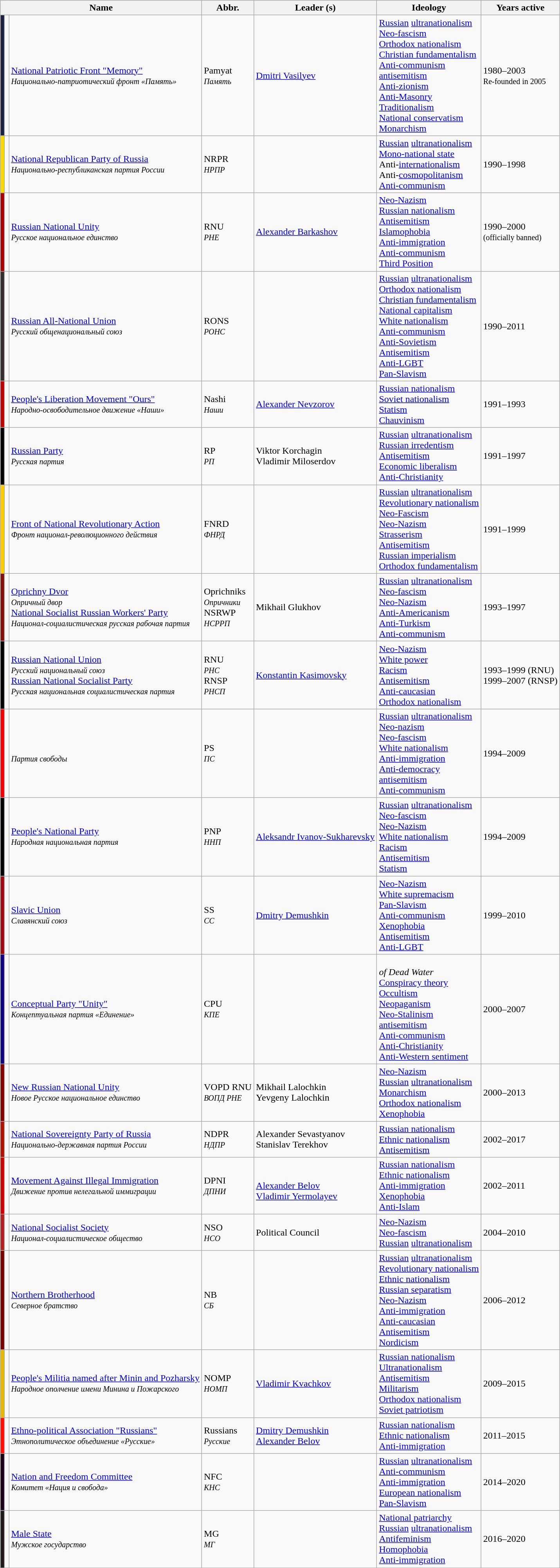<table class="wikitable sortable">
<tr>
<th colspan=3>Name</th>
<th>Abbr.</th>
<th>Leader (s)</th>
<th>Ideology</th>
<th>Years active</th>
</tr>
<tr>
<th style="background:#1D203F"></th>
<td></td>
<td><a href='#'>National Patriotic Front "Memory"</a><br><small><em>Национально-патриотический фронт «Память»</em></small></td>
<td>Pamyat<br><small><em>Память</em></small></td>
<td><a href='#'>Dmitri Vasilyev</a></td>
<td><a href='#'>Russian</a> <a href='#'>ultranationalism</a><br><a href='#'>Neo-fascism</a><br><a href='#'>Orthodox nationalism</a><br><a href='#'>Christian fundamentalism</a><br><a href='#'>Anti-communism</a><br><a href='#'>antisemitism</a><br><a href='#'>Anti-zionism</a><br><a href='#'>Anti-Masonry</a><br><a href='#'>Traditionalism</a><br><a href='#'>National conservatism</a><br><a href='#'>Monarchism</a></td>
<td>1980–2003<br><small>Re-founded in 2005</small></td>
</tr>
<tr>
<th style="background:#F9DA00;"></th>
<td></td>
<td><a href='#'>National Republican Party of Russia</a><br><small><em>Национально-республиканская партия России</em></small></td>
<td>NRPR<br><small><em>НРПР</em></small></td>
<td></td>
<td><a href='#'>Russian</a> <a href='#'>ultranationalism</a><br><a href='#'>Mono-national state</a><br>Anti-<a href='#'>internationalism</a><br>Anti-<a href='#'>cosmopolitanism</a><br><a href='#'>Anti-communism</a></td>
<td>1990–1998</td>
</tr>
<tr>
<th style="background:#A80000;"></th>
<td></td>
<td><a href='#'>Russian National Unity</a><br><small><em>Русское национальное единство</em></small></td>
<td>RNU<br><small><em>РНЕ</em></small></td>
<td><a href='#'>Alexander Barkashov</a></td>
<td><a href='#'>Neo-Nazism</a><br><a href='#'>Russian nationalism</a><br><a href='#'>Antisemitism</a><br><a href='#'>Islamophobia</a><br><a href='#'>Anti-immigration</a><br><a href='#'>Anti-communism</a><br><a href='#'>Third Position</a></td>
<td>1990–2000<br><small>(officially banned)</small></td>
</tr>
<tr>
<th style="background:#322E2E;"></th>
<td></td>
<td><a href='#'>Russian All-National Union</a><br><small><em>Русский общенациональный союз</em></small></td>
<td>RONS<br><small><em>РОНС</em></small></td>
<td></td>
<td><a href='#'>Russian</a> <a href='#'>ultranationalism</a><br><a href='#'>Orthodox nationalism</a><br><a href='#'>Christian fundamentalism</a><br><a href='#'>National capitalism</a><br><a href='#'>White nationalism</a><br><a href='#'>Anti-communism</a><br><a href='#'>Anti-Sovietism</a><br><a href='#'>Antisemitism</a><br><a href='#'>Anti-LGBT</a><br><a href='#'>Pan-Slavism</a></td>
<td>1990–2011</td>
</tr>
<tr>
<th style="background:#BC0000;"></th>
<td></td>
<td><a href='#'>People's Liberation Movement "Ours"</a><br><small><em>Народно-освободительное движение «Наши»</em></small></td>
<td>Nashi<br><small><em>Наши</em></small></td>
<td><a href='#'>Alexander Nevzorov</a></td>
<td><a href='#'>Russian nationalism</a><br><a href='#'>Soviet nationalism</a><br><a href='#'>Statism</a><br><a href='#'>Chauvinism</a></td>
<td>1991–1993</td>
</tr>
<tr>
<th style="background:#000000;"></th>
<td></td>
<td><a href='#'>Russian Party</a><br><small><em>Русская партия</em></small></td>
<td>RP<br><small><em>РП</em></small></td>
<td>Viktor Korchagin<br>Vladimir Miloserdov</td>
<td><a href='#'>Russian</a> <a href='#'>ultranationalism</a><br><a href='#'>Russian irredentism</a><br><a href='#'>Antisemitism</a><br><a href='#'>Economic liberalism</a><br><a href='#'>Anti-Christianity</a></td>
<td>1991–1997</td>
</tr>
<tr>
<th style="background:#FFCC00;"></th>
<td></td>
<td><a href='#'>Front of National Revolutionary Action</a><br><small><em>Фронт национал-революционного действия</em></small></td>
<td>FNRD<br><small><em>ФНРД</em></small></td>
<td></td>
<td><a href='#'>Russian</a> <a href='#'>ultranationalism</a><br><a href='#'>Revolutionary nationalism</a><br><a href='#'>Neo-Fascism</a><br><a href='#'>Neo-Nazism</a><br><a href='#'>Strasserism</a><br><a href='#'>Antisemitism</a><br><a href='#'>Russian imperialism</a><br><a href='#'>Orthodox fundamentalism</a></td>
<td>1991–1999</td>
</tr>
<tr>
<th style="background:#80100C;"></th>
<td></td>
<td><a href='#'>Oprichny Dvor</a><br><small><em>Опричный двор</em></small><br><a href='#'>National Socialist Russian Workers' Party</a><br><small><em>Национал-социалистическая русская рабочая партия</em></small></td>
<td>Oprichniks<br><small><em>Опричники</em></small><br>NSRWP<br><small><em>НСРРП</em></small></td>
<td Mikhail Yurievich Glukhov>Mikhail Glukhov</td>
<td><a href='#'>Russian</a> <a href='#'>ultranationalism</a><br><a href='#'>Neo-fascism</a><br><a href='#'>Neo-Nazism</a><br><a href='#'>Anti-Americanism</a><br><a href='#'>Anti-Turkism</a><br><a href='#'>Anti-communism</a></td>
<td>1993–1997</td>
</tr>
<tr>
<th style="background:#010101;"></th>
<td></td>
<td><a href='#'>Russian National Union</a><br><small><em>Русский национальный союз</em></small><br><a href='#'>Russian National Socialist Party</a><br><small><em>Русская национальная социалистическая партия</em></small></td>
<td>RNU<br><small><em>РНС</em></small><br>RNSP<br><small><em>РНСП</em></small></td>
<td><a href='#'>Konstantin Kasimovsky</a></td>
<td><a href='#'>Neo-Nazism</a><br><a href='#'>White power</a><br><a href='#'>Racism</a><br><a href='#'>Antisemitism</a><br><a href='#'>Anti-caucasian</a><br><a href='#'>Orthodox nationalism</a></td>
<td>1993–1999 (RNU)<br>1999–2007 (RNSP)</td>
</tr>
<tr>
<th style="background:#ED0000;"></th>
<td></td>
<td><br><small><em>Партия свободы</em></small></td>
<td>PS<br><small><em>ПС</em></small></td>
<td></td>
<td><a href='#'>Russian</a> <a href='#'>ultranationalism</a><br><a href='#'>Neo-nazism</a><br><a href='#'>Neo-fascism</a><br><a href='#'>White nationalism</a><br><a href='#'>Anti-immigration</a><br><a href='#'>Anti-democracy</a><br><a href='#'>antisemitism</a><br><a href='#'>Anti-communism</a></td>
<td>1994–2009</td>
</tr>
<tr>
<th style="background:#020202;"></th>
<td></td>
<td><a href='#'>People's National Party</a><br><small><em>Народная национальная партия</em></small></td>
<td>PNP<br><small><em>ННП</em></small></td>
<td><a href='#'>Aleksandr Ivanov-Sukharevsky</a></td>
<td><a href='#'>Russian</a> <a href='#'>ultranationalism</a><br><a href='#'>Neo-fascism</a><br><a href='#'>Neo-Nazism</a><br><a href='#'>White nationalism</a><br><a href='#'>Racism</a><br><a href='#'>Antisemitism</a><br><a href='#'>Statism</a></td>
<td>1994–2009</td>
</tr>
<tr>
<th style="background:#9B0A0F;"></th>
<td></td>
<td><a href='#'>Slavic Union</a><br><small><em>Славянский союз</em></small></td>
<td>SS<br><small><em>СС</em></small></td>
<td><a href='#'>Dmitry Demushkin</a></td>
<td><a href='#'>Neo-Nazism</a><br><a href='#'>White supremacism</a><br><a href='#'>Pan-Slavism</a><br><a href='#'>Anti-communism</a><br><a href='#'>Xenophobia</a><br><a href='#'>Antisemitism</a><br><a href='#'>Anti-LGBT</a></td>
<td>1999–2010</td>
</tr>
<tr>
<th style="background:#11007d;"></th>
<td></td>
<td><a href='#'>Conceptual Party "Unity"</a><br><small><em>Концептуальная партия «Единение»</em></small></td>
<td>CPU<br><small><em>КПЕ</em></small></td>
<td></td>
<td><em><br>of Dead Water</em><br><a href='#'>Conspiracy theory</a><br><a href='#'>Occultism</a><br><a href='#'>Neopaganism</a><br><a href='#'>Neo-Stalinism</a><br><a href='#'>antisemitism</a><br><a href='#'>Anti-communism</a><br><a href='#'>Anti-Christianity</a><br><a href='#'>Anti-Western sentiment</a></td>
<td>2000–2007</td>
</tr>
<tr>
<th style="background:#800000;"></th>
<td></td>
<td><a href='#'>New Russian National Unity</a><br><small><em>Новое Русское национальное единство</em></small></td>
<td>VOPD RNU<br><small><em>ВОПД РНЕ</em></small></td>
<td>Mikhail Lalochkin<br>Yevgeny Lalochkin</td>
<td><a href='#'>Neo-Nazism</a><br><a href='#'>Russian</a> <a href='#'>ultranationalism</a><br><a href='#'>Monarchism</a><br><a href='#'>Orthodox nationalism</a><br><a href='#'>Xenophobia</a></td>
<td>2000–2013</td>
</tr>
<tr>
<th style="background:#AE1100;"></th>
<td></td>
<td><a href='#'>National Sovereignty Party of Russia</a><br><small><em>Национально-державная партия России</em></small></td>
<td>NDPR<br><small><em>НДПР</em></small></td>
<td>Alexander Sevastyanov<br>Stanislav Terekhov</td>
<td><a href='#'>Russian nationalism</a> <br> <a href='#'>Ethnic nationalism</a><br><a href='#'>Antisemitism</a></td>
<td>2002–2017</td>
</tr>
<tr>
<th style="background:#CC0000;"></th>
<td></td>
<td><a href='#'>Movement Against Illegal Immigration</a><br><small><em>Движение против нелегальной иммиграции</em></small></td>
<td>DPNI<br><small><em>ДПНИ</em></small></td>
<td><br><a href='#'>Alexander Belov</a><br><a href='#'>Vladimir Yermolayev</a></td>
<td><a href='#'>Russian nationalism</a> <br> <a href='#'>Ethnic nationalism</a><br><a href='#'>Anti-immigration</a><br><a href='#'>Xenophobia</a><br><a href='#'>Anti-Islam</a></td>
<td>2002–2011</td>
</tr>
<tr>
<th style="background:#B21F1F;"></th>
<td></td>
<td><a href='#'>National Socialist Society</a><br><small><em>Национал-социалистическое общество</em></small></td>
<td>NSO<br><small><em>НСО</em></small></td>
<td>Political Council</td>
<td><a href='#'>Neo-Nazism</a><br><a href='#'>Neo-fascism</a><br><a href='#'>Russian</a> <a href='#'>ultranationalism</a></td>
<td>2004–2010</td>
</tr>
<tr>
<th style="background:#760102;"></th>
<td></td>
<td><a href='#'>Northern Brotherhood</a><br><small><em>Северное братство</em></small></td>
<td>NB<br><small><em>СБ</em></small></td>
<td></td>
<td><a href='#'>Russian</a> <a href='#'>ultranationalism</a><br><a href='#'>Revolutionary nationalism</a><br><a href='#'>Ethnic nationalism</a><br><a href='#'>Russian separatism</a><br><a href='#'>Neo-Nazism</a><br><a href='#'>Anti-immigration</a><br><a href='#'>Anti-caucasian</a><br><a href='#'>Antisemitism</a><br><a href='#'>Nordicism</a></td>
<td>2006–2012</td>
</tr>
<tr>
<th style="background:#E8B703;"></th>
<td></td>
<td><a href='#'>People's Militia named after Minin and Pozharsky</a><br><small><em>Народное ополчение имени Минина и Пожарского</em></small></td>
<td>NOMP<br><small><em>НОМП</em></small></td>
<td><a href='#'>Vladimir Kvachkov</a></td>
<td><a href='#'>Russian nationalism</a><br><a href='#'>Ultranationalism</a><br><a href='#'>Antisemitism</a><br><a href='#'>Militarism</a><br><a href='#'>Orthodox nationalism</a><br><a href='#'>Soviet patriotism</a></td>
<td>2009–2015</td>
</tr>
<tr>
<th style="background:#FF0E00;"></th>
<td></td>
<td><a href='#'>Ethno-political Association "Russians"</a><br><small><em>Этнополитическое объединение «Русские»</em></small></td>
<td>Russians<br><small><em>Русские</em></small></td>
<td><a href='#'>Dmitry Demushkin</a><br><a href='#'>Alexander Belov</a></td>
<td><a href='#'>Russian nationalism</a><br><a href='#'>Ethnic nationalism</a><br><a href='#'>Anti-immigration</a></td>
<td>2011–2015</td>
</tr>
<tr>
<th style="background:#1A0019;"></th>
<td></td>
<td><a href='#'>Nation and Freedom Committee</a><br><small><em>Комитет «Нация и свобода»</em></small></td>
<td>NFC<br><small><em>КНС</em></small></td>
<td></td>
<td><a href='#'>Russian</a> <a href='#'>ultranationalism</a><br><a href='#'>Anti-communism</a><br><a href='#'>Anti-immigration</a><br><a href='#'>European nationalism</a><br><a href='#'>Pan-Slavism</a></td>
<td>2014–2020</td>
</tr>
<tr>
<th style="background:#1E1A1B;"></th>
<td></td>
<td><a href='#'>Male State</a><br><small><em>Мужское государство</em></small></td>
<td>MG<br><small><em>МГ</em></small></td>
<td></td>
<td><a href='#'>National patriarchy</a><br><a href='#'>Russian</a> <a href='#'>ultranationalism</a><br><a href='#'>Antifeminism</a><br><a href='#'>Homophobia</a><br><a href='#'>Anti-immigration</a></td>
<td>2016–2020</td>
</tr>
<tr>
</tr>
</table>
